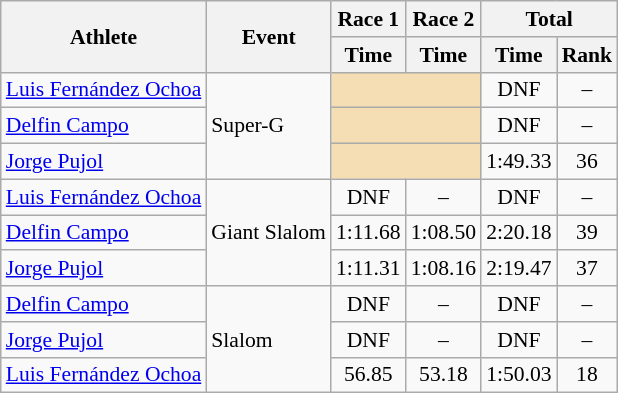<table class="wikitable" style="font-size:90%">
<tr>
<th rowspan="2">Athlete</th>
<th rowspan="2">Event</th>
<th>Race 1</th>
<th>Race 2</th>
<th colspan="2">Total</th>
</tr>
<tr>
<th>Time</th>
<th>Time</th>
<th>Time</th>
<th>Rank</th>
</tr>
<tr>
<td><a href='#'>Luis Fernández Ochoa</a></td>
<td rowspan="3">Super-G</td>
<td colspan="2" bgcolor="wheat"></td>
<td align="center">DNF</td>
<td align="center">–</td>
</tr>
<tr>
<td><a href='#'>Delfin Campo</a></td>
<td colspan="2" bgcolor="wheat"></td>
<td align="center">DNF</td>
<td align="center">–</td>
</tr>
<tr>
<td><a href='#'>Jorge Pujol</a></td>
<td colspan="2" bgcolor="wheat"></td>
<td align="center">1:49.33</td>
<td align="center">36</td>
</tr>
<tr>
<td><a href='#'>Luis Fernández Ochoa</a></td>
<td rowspan="3">Giant Slalom</td>
<td align="center">DNF</td>
<td align="center">–</td>
<td align="center">DNF</td>
<td align="center">–</td>
</tr>
<tr>
<td><a href='#'>Delfin Campo</a></td>
<td align="center">1:11.68</td>
<td align="center">1:08.50</td>
<td align="center">2:20.18</td>
<td align="center">39</td>
</tr>
<tr>
<td><a href='#'>Jorge Pujol</a></td>
<td align="center">1:11.31</td>
<td align="center">1:08.16</td>
<td align="center">2:19.47</td>
<td align="center">37</td>
</tr>
<tr>
<td><a href='#'>Delfin Campo</a></td>
<td rowspan="3">Slalom</td>
<td align="center">DNF</td>
<td align="center">–</td>
<td align="center">DNF</td>
<td align="center">–</td>
</tr>
<tr>
<td><a href='#'>Jorge Pujol</a></td>
<td align="center">DNF</td>
<td align="center">–</td>
<td align="center">DNF</td>
<td align="center">–</td>
</tr>
<tr>
<td><a href='#'>Luis Fernández Ochoa</a></td>
<td align="center">56.85</td>
<td align="center">53.18</td>
<td align="center">1:50.03</td>
<td align="center">18</td>
</tr>
</table>
